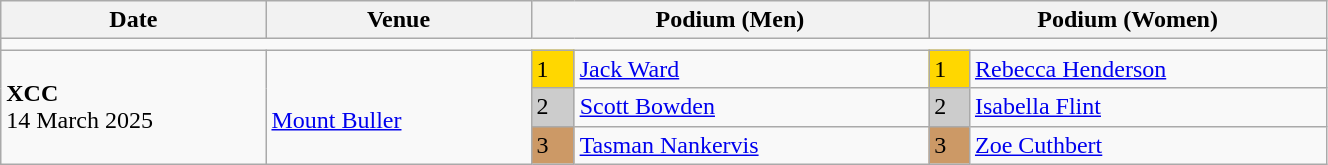<table class="wikitable" width=70%>
<tr>
<th>Date</th>
<th width=20%>Venue</th>
<th colspan=2 width=30%>Podium (Men)</th>
<th colspan=2 width=30%>Podium (Women)</th>
</tr>
<tr>
<td colspan=6></td>
</tr>
<tr>
<td rowspan=3><strong>XCC</strong> <br> 14 March 2025</td>
<td rowspan=3><br><a href='#'>Mount Buller</a></td>
<td bgcolor=FFD700>1</td>
<td><a href='#'>Jack Ward</a></td>
<td bgcolor=FFD700>1</td>
<td><a href='#'>Rebecca Henderson</a></td>
</tr>
<tr>
<td bgcolor=CCCCCC>2</td>
<td><a href='#'>Scott Bowden</a></td>
<td bgcolor=CCCCCC>2</td>
<td><a href='#'>Isabella Flint</a></td>
</tr>
<tr>
<td bgcolor=CC9966>3</td>
<td><a href='#'>Tasman Nankervis</a></td>
<td bgcolor=CC9966>3</td>
<td><a href='#'>Zoe Cuthbert</a></td>
</tr>
</table>
